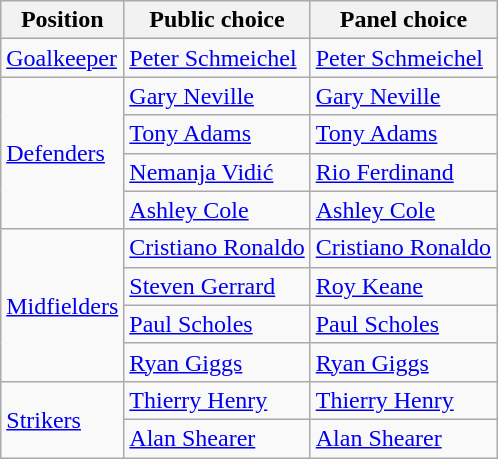<table class="wikitable">
<tr>
<th>Position</th>
<th>Public choice</th>
<th>Panel choice</th>
</tr>
<tr>
<td><a href='#'>Goalkeeper</a></td>
<td> <a href='#'>Peter Schmeichel</a></td>
<td> <a href='#'>Peter Schmeichel</a></td>
</tr>
<tr>
<td rowspan=4 valign=middle><a href='#'>Defenders</a></td>
<td> <a href='#'>Gary Neville</a></td>
<td> <a href='#'>Gary Neville</a></td>
</tr>
<tr>
<td> <a href='#'>Tony Adams</a></td>
<td> <a href='#'>Tony Adams</a></td>
</tr>
<tr>
<td> <a href='#'>Nemanja Vidić</a></td>
<td> <a href='#'>Rio Ferdinand</a></td>
</tr>
<tr>
<td> <a href='#'>Ashley Cole</a></td>
<td> <a href='#'>Ashley Cole</a></td>
</tr>
<tr>
<td rowspan=4 valign=middle><a href='#'>Midfielders</a></td>
<td> <a href='#'>Cristiano Ronaldo</a></td>
<td> <a href='#'>Cristiano Ronaldo</a></td>
</tr>
<tr>
<td> <a href='#'>Steven Gerrard</a></td>
<td> <a href='#'>Roy Keane</a></td>
</tr>
<tr>
<td> <a href='#'>Paul Scholes</a></td>
<td> <a href='#'>Paul Scholes</a></td>
</tr>
<tr>
<td> <a href='#'>Ryan Giggs</a></td>
<td> <a href='#'>Ryan Giggs</a></td>
</tr>
<tr>
<td rowspan=2 valign=middle><a href='#'>Strikers</a></td>
<td> <a href='#'>Thierry Henry</a></td>
<td> <a href='#'>Thierry Henry</a></td>
</tr>
<tr>
<td> <a href='#'>Alan Shearer</a></td>
<td> <a href='#'>Alan Shearer</a></td>
</tr>
</table>
